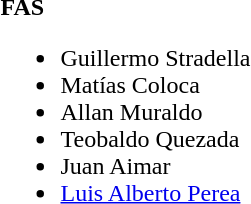<table>
<tr>
<td><strong>FAS</strong><br><ul><li> Guillermo Stradella</li><li> Matías Coloca</li><li> Allan Muraldo </li><li> Teobaldo Quezada </li><li> Juan Aimar</li><li> <a href='#'>Luis Alberto Perea</a></li></ul></td>
</tr>
</table>
